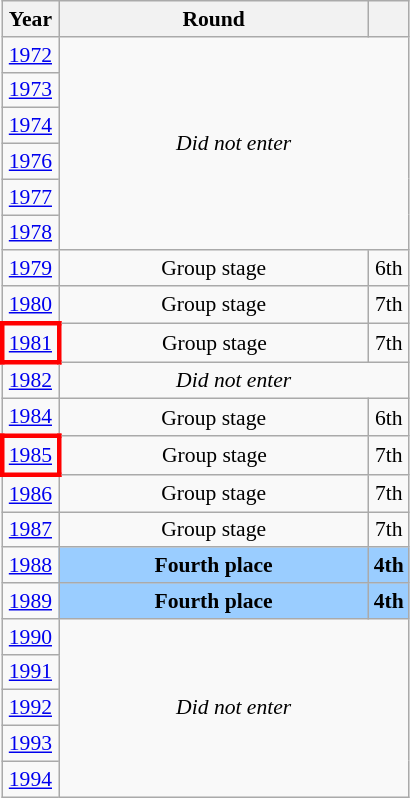<table class="wikitable" style="text-align: center; font-size:90%">
<tr>
<th>Year</th>
<th style="width:200px">Round</th>
<th></th>
</tr>
<tr>
<td><a href='#'>1972</a></td>
<td colspan="2" rowspan="6"><em>Did not enter</em></td>
</tr>
<tr>
<td><a href='#'>1973</a></td>
</tr>
<tr>
<td><a href='#'>1974</a></td>
</tr>
<tr>
<td><a href='#'>1976</a></td>
</tr>
<tr>
<td><a href='#'>1977</a></td>
</tr>
<tr>
<td><a href='#'>1978</a></td>
</tr>
<tr>
<td><a href='#'>1979</a></td>
<td>Group stage</td>
<td>6th</td>
</tr>
<tr>
<td><a href='#'>1980</a></td>
<td>Group stage</td>
<td>7th</td>
</tr>
<tr>
<td style="border: 3px solid red"><a href='#'>1981</a></td>
<td>Group stage</td>
<td>7th</td>
</tr>
<tr>
<td><a href='#'>1982</a></td>
<td colspan="2"><em>Did not enter</em></td>
</tr>
<tr>
<td><a href='#'>1984</a></td>
<td>Group stage</td>
<td>6th</td>
</tr>
<tr>
<td style="border: 3px solid red"><a href='#'>1985</a></td>
<td>Group stage</td>
<td>7th</td>
</tr>
<tr>
<td><a href='#'>1986</a></td>
<td>Group stage</td>
<td>7th</td>
</tr>
<tr>
<td><a href='#'>1987</a></td>
<td>Group stage</td>
<td>7th</td>
</tr>
<tr>
<td><a href='#'>1988</a></td>
<td bgcolor="9acdff"><strong>Fourth place</strong></td>
<td bgcolor="9acdff"><strong>4th</strong></td>
</tr>
<tr>
<td><a href='#'>1989</a></td>
<td bgcolor="9acdff"><strong>Fourth place</strong></td>
<td bgcolor="9acdff"><strong>4th</strong></td>
</tr>
<tr>
<td><a href='#'>1990</a></td>
<td colspan="2" rowspan="5"><em>Did not enter</em></td>
</tr>
<tr>
<td><a href='#'>1991</a></td>
</tr>
<tr>
<td><a href='#'>1992</a></td>
</tr>
<tr>
<td><a href='#'>1993</a></td>
</tr>
<tr>
<td><a href='#'>1994</a></td>
</tr>
</table>
